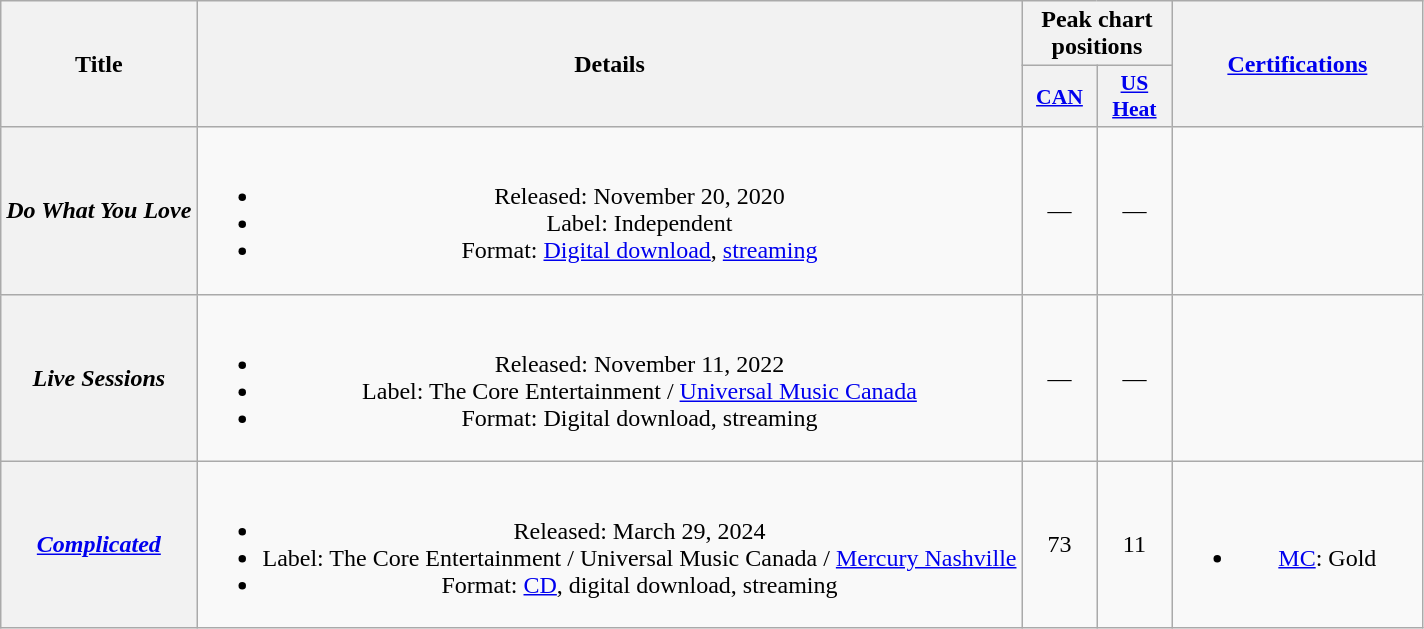<table class="wikitable plainrowheaders" style="text-align:center;">
<tr>
<th scope="col" rowspan="2">Title</th>
<th scope="col" rowspan="2">Details</th>
<th scope="col" colspan="2">Peak chart positions</th>
<th rowspan="2" style="width:10em;"><a href='#'>Certifications</a></th>
</tr>
<tr>
<th scope="col" style="width:3em;font-size:90%;"><a href='#'>CAN</a><br></th>
<th scope="col" style="width:3em;font-size:90%;"><a href='#'>US Heat</a><br></th>
</tr>
<tr>
<th scope="row"><em>Do What You Love</em></th>
<td><br><ul><li>Released: November 20, 2020</li><li>Label: Independent</li><li>Format: <a href='#'>Digital download</a>, <a href='#'>streaming</a></li></ul></td>
<td>—</td>
<td>—</td>
<td></td>
</tr>
<tr>
<th scope="row"><em>Live Sessions</em></th>
<td><br><ul><li>Released: November 11, 2022</li><li>Label: The Core Entertainment / <a href='#'>Universal Music Canada</a></li><li>Format: Digital download, streaming</li></ul></td>
<td>—</td>
<td>—</td>
<td></td>
</tr>
<tr>
<th scope="row"><em><a href='#'>Complicated</a></em></th>
<td><br><ul><li>Released: March 29, 2024</li><li>Label: The Core Entertainment / Universal Music Canada / <a href='#'>Mercury Nashville</a></li><li>Format: <a href='#'>CD</a>, digital download, streaming</li></ul></td>
<td>73</td>
<td>11</td>
<td><br><ul><li><a href='#'>MC</a>: Gold</li></ul></td>
</tr>
</table>
